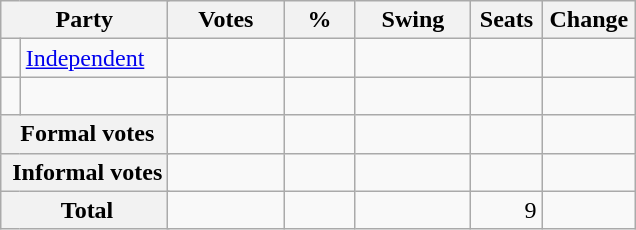<table class="wikitable" style="text-align:right; margin-bottom:0">
<tr>
<th style="width:10px" colspan=3>Party</th>
<th style="width:70px;">Votes</th>
<th style="width:40px;">%</th>
<th style="width:70px;">Swing</th>
<th style="width:40px;">Seats</th>
<th style="width:40px;">Change</th>
</tr>
<tr>
<td> </td>
<td style="text-align:left;" colspan="2"><a href='#'>Independent</a></td>
<td style="width:70px;"></td>
<td style="width:40px;"></td>
<td style="width:55px;"></td>
<td style="width:40px;"></td>
<td style="width:55px;"></td>
</tr>
<tr>
<td> </td>
<td style="text-align:left;" colspan="2"></td>
<td style="width:70px;"></td>
<td style="width:40px;"></td>
<td style="width:55px;"></td>
<td style="width:40px;"></td>
<td style="width:55px;"></td>
</tr>
<tr>
<th colspan="3" rowspan="1"> Formal votes</th>
<td></td>
<td></td>
<td></td>
<td></td>
<td></td>
</tr>
<tr>
<th colspan="3" rowspan="1"> Informal votes</th>
<td></td>
<td></td>
<td></td>
<td></td>
<td></td>
</tr>
<tr>
<th colspan="3" rowspan="1"> <strong>Total </strong></th>
<td></td>
<td></td>
<td></td>
<td>9</td>
<td></td>
</tr>
</table>
